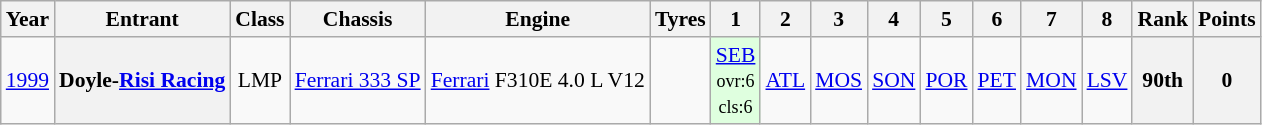<table class="wikitable" style="text-align:center; font-size:90%">
<tr>
<th>Year</th>
<th>Entrant</th>
<th>Class</th>
<th>Chassis</th>
<th>Engine</th>
<th>Tyres</th>
<th>1</th>
<th>2</th>
<th>3</th>
<th>4</th>
<th>5</th>
<th>6</th>
<th>7</th>
<th>8</th>
<th>Rank</th>
<th>Points</th>
</tr>
<tr>
<td><a href='#'>1999</a></td>
<th>Doyle-<a href='#'>Risi Racing</a></th>
<td>LMP</td>
<td><a href='#'>Ferrari 333 SP</a></td>
<td><a href='#'>Ferrari</a> F310E 4.0 L V12</td>
<td></td>
<td style="background:#DFFFDF;"><a href='#'>SEB</a><br><small>ovr:6<br>cls:6</small></td>
<td><a href='#'>ATL</a></td>
<td><a href='#'>MOS</a></td>
<td><a href='#'>SON</a></td>
<td><a href='#'>POR</a></td>
<td><a href='#'>PET</a></td>
<td><a href='#'>MON</a></td>
<td><a href='#'>LSV</a></td>
<th>90th</th>
<th>0</th>
</tr>
</table>
